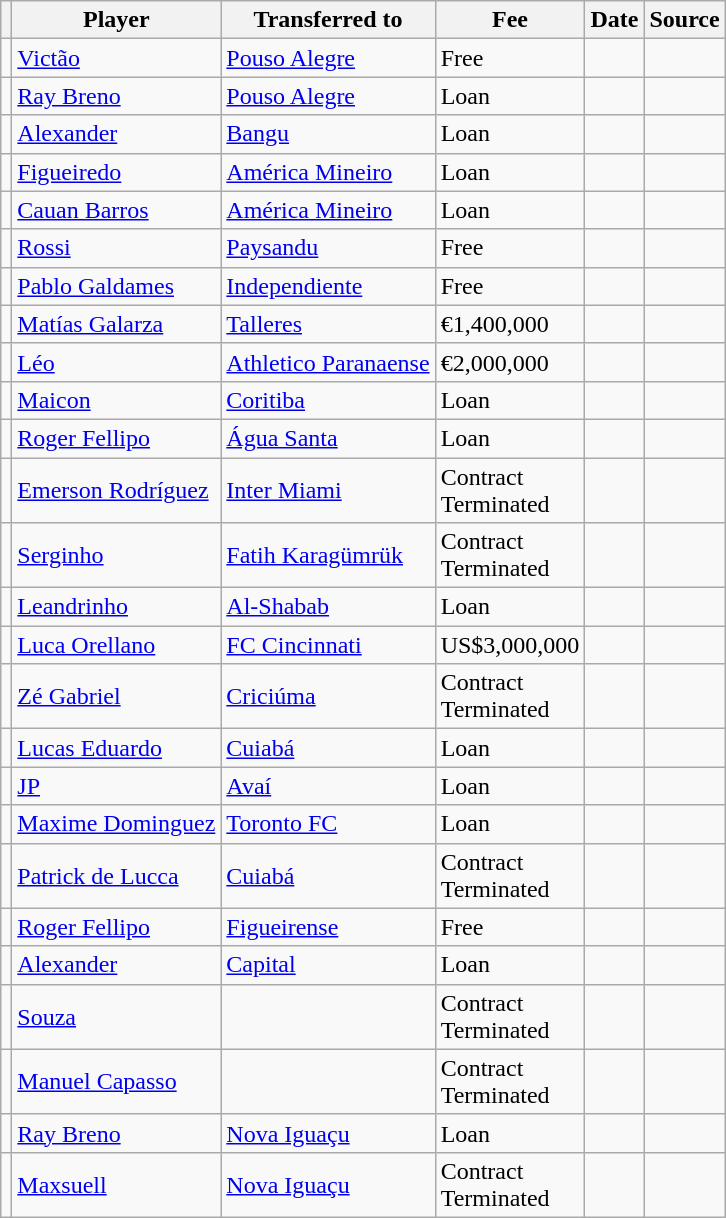<table class="wikitable plainrowheaders sortable">
<tr>
<th></th>
<th scope="col">Player</th>
<th>Transferred to</th>
<th style="width: 80px;">Fee</th>
<th scope="col">Date</th>
<th scope="col">Source</th>
</tr>
<tr>
<td align="center"></td>
<td> <a href='#'>Victão</a></td>
<td> <a href='#'>Pouso Alegre</a></td>
<td>Free</td>
<td></td>
<td></td>
</tr>
<tr>
<td align="center"></td>
<td> <a href='#'>Ray Breno</a></td>
<td> <a href='#'>Pouso Alegre</a></td>
<td>Loan</td>
<td></td>
<td></td>
</tr>
<tr>
<td align="center"></td>
<td> <a href='#'>Alexander</a></td>
<td> <a href='#'>Bangu</a></td>
<td>Loan</td>
<td></td>
<td></td>
</tr>
<tr>
<td align="center"></td>
<td> <a href='#'>Figueiredo</a></td>
<td> <a href='#'>América Mineiro</a></td>
<td>Loan</td>
<td></td>
<td></td>
</tr>
<tr>
<td align="center"></td>
<td> <a href='#'>Cauan Barros</a></td>
<td> <a href='#'>América Mineiro</a></td>
<td>Loan</td>
<td></td>
<td></td>
</tr>
<tr>
<td align="center"></td>
<td> <a href='#'>Rossi</a></td>
<td> <a href='#'>Paysandu</a></td>
<td>Free</td>
<td></td>
<td></td>
</tr>
<tr>
<td align="center"></td>
<td> <a href='#'>Pablo Galdames</a></td>
<td> <a href='#'>Independiente</a></td>
<td>Free</td>
<td></td>
<td></td>
</tr>
<tr>
<td align="center"></td>
<td> <a href='#'>Matías Galarza</a></td>
<td> <a href='#'>Talleres</a></td>
<td>€1,400,000</td>
<td></td>
<td></td>
</tr>
<tr>
<td align="center"></td>
<td> <a href='#'>Léo</a></td>
<td> <a href='#'>Athletico Paranaense</a></td>
<td>€2,000,000</td>
<td></td>
<td></td>
</tr>
<tr>
<td align="center"></td>
<td> <a href='#'>Maicon</a></td>
<td> <a href='#'>Coritiba</a></td>
<td>Loan</td>
<td></td>
<td></td>
</tr>
<tr>
<td align="center"></td>
<td> <a href='#'>Roger Fellipo</a></td>
<td> <a href='#'>Água Santa</a></td>
<td>Loan</td>
<td></td>
<td></td>
</tr>
<tr>
<td align="center"></td>
<td> <a href='#'>Emerson Rodríguez</a></td>
<td> <a href='#'>Inter Miami</a></td>
<td>Contract Terminated</td>
<td></td>
<td></td>
</tr>
<tr>
<td align="center"></td>
<td> <a href='#'>Serginho</a></td>
<td> <a href='#'>Fatih Karagümrük</a></td>
<td>Contract Terminated</td>
<td></td>
<td></td>
</tr>
<tr>
<td align="center"></td>
<td> <a href='#'>Leandrinho</a></td>
<td> <a href='#'>Al-Shabab</a></td>
<td>Loan</td>
<td></td>
<td></td>
</tr>
<tr>
<td align="center"></td>
<td> <a href='#'>Luca Orellano</a></td>
<td> <a href='#'>FC Cincinnati</a></td>
<td>US$3,000,000</td>
<td></td>
<td></td>
</tr>
<tr>
<td align="center"></td>
<td> <a href='#'>Zé Gabriel</a></td>
<td> <a href='#'>Criciúma</a></td>
<td>Contract Terminated</td>
<td></td>
<td></td>
</tr>
<tr>
<td align="center"></td>
<td> <a href='#'>Lucas Eduardo</a></td>
<td> <a href='#'>Cuiabá</a></td>
<td>Loan</td>
<td></td>
<td></td>
</tr>
<tr>
<td align="center"></td>
<td> <a href='#'>JP</a></td>
<td> <a href='#'>Avaí</a></td>
<td>Loan</td>
<td></td>
<td></td>
</tr>
<tr>
<td align="center"></td>
<td> <a href='#'>Maxime Dominguez</a></td>
<td> <a href='#'>Toronto FC</a></td>
<td>Loan</td>
<td></td>
<td></td>
</tr>
<tr>
<td align="center"></td>
<td> <a href='#'>Patrick de Lucca</a></td>
<td> <a href='#'>Cuiabá</a></td>
<td>Contract Terminated</td>
<td></td>
<td></td>
</tr>
<tr>
<td align="center"></td>
<td> <a href='#'>Roger Fellipo</a></td>
<td> <a href='#'>Figueirense</a></td>
<td>Free</td>
<td></td>
<td></td>
</tr>
<tr>
<td align="center"></td>
<td> <a href='#'>Alexander</a></td>
<td> <a href='#'>Capital</a></td>
<td>Loan</td>
<td></td>
<td></td>
</tr>
<tr>
<td align="center"></td>
<td> <a href='#'>Souza</a></td>
<td></td>
<td>Contract Terminated</td>
<td></td>
<td></td>
</tr>
<tr>
<td align="center"></td>
<td> <a href='#'>Manuel Capasso</a></td>
<td></td>
<td>Contract Terminated</td>
<td></td>
<td></td>
</tr>
<tr>
<td align="center"></td>
<td> <a href='#'>Ray Breno</a></td>
<td> <a href='#'>Nova Iguaçu</a></td>
<td>Loan</td>
<td></td>
<td></td>
</tr>
<tr>
<td align="center"></td>
<td> <a href='#'>Maxsuell</a></td>
<td> <a href='#'>Nova Iguaçu</a></td>
<td>Contract Terminated</td>
<td></td>
<td></td>
</tr>
</table>
